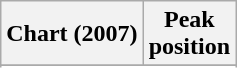<table class="wikitable sortable plainrowheaders" style="text-align:center">
<tr>
<th scope="col">Chart (2007)</th>
<th scope="col">Peak<br> position</th>
</tr>
<tr>
</tr>
<tr>
</tr>
<tr>
</tr>
<tr>
</tr>
</table>
